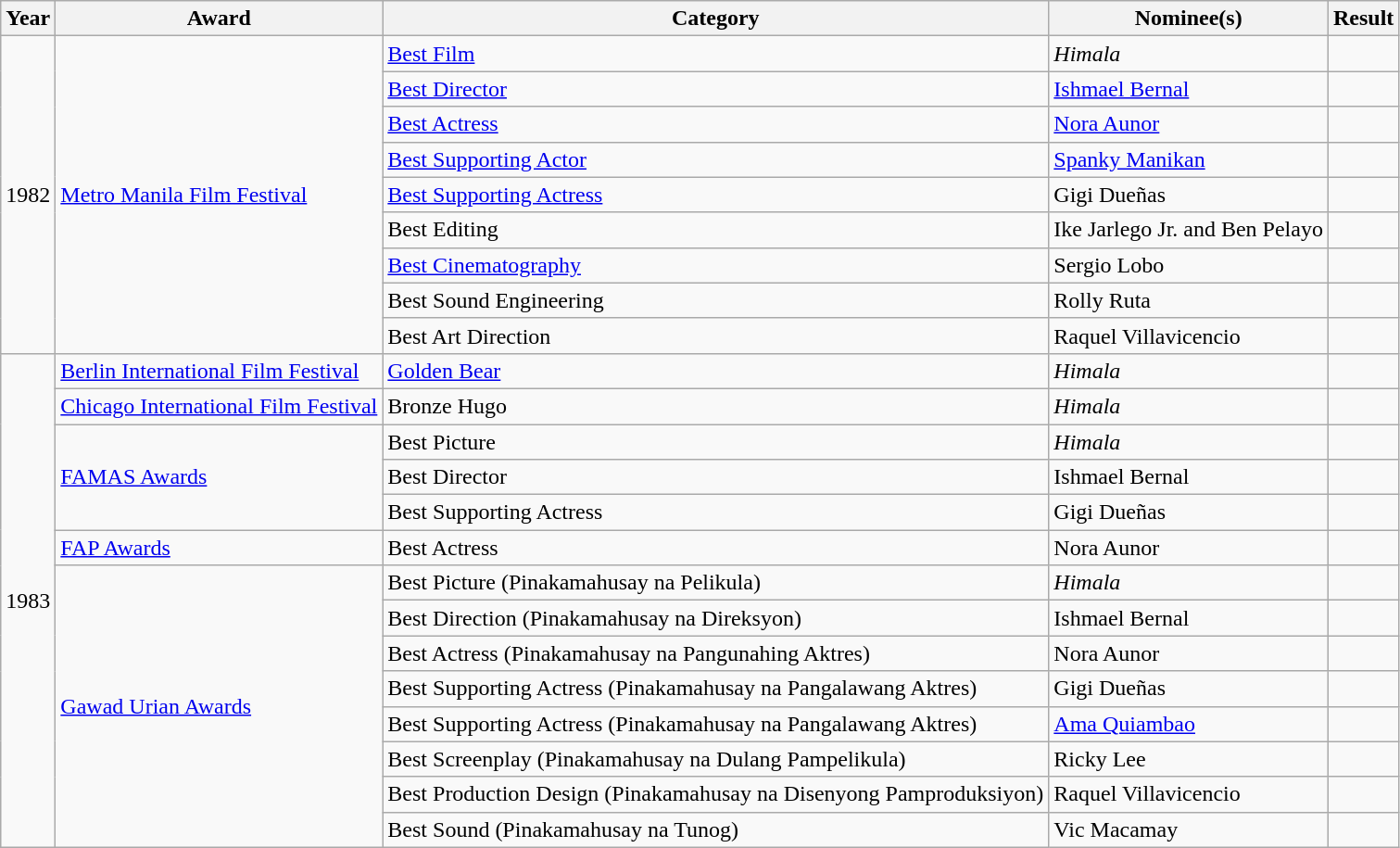<table class="wikitable">
<tr>
<th>Year</th>
<th>Award</th>
<th>Category</th>
<th>Nominee(s)</th>
<th>Result</th>
</tr>
<tr>
<td rowspan="9">1982</td>
<td rowspan="9"><a href='#'>Metro Manila Film Festival</a></td>
<td><a href='#'>Best Film</a></td>
<td><em>Himala</em></td>
<td></td>
</tr>
<tr>
<td><a href='#'>Best Director</a></td>
<td><a href='#'>Ishmael Bernal</a></td>
<td></td>
</tr>
<tr>
<td><a href='#'>Best Actress</a></td>
<td><a href='#'>Nora Aunor</a></td>
<td></td>
</tr>
<tr>
<td><a href='#'>Best Supporting Actor</a></td>
<td><a href='#'>Spanky Manikan</a></td>
<td></td>
</tr>
<tr>
<td><a href='#'>Best Supporting Actress</a></td>
<td>Gigi Dueñas</td>
<td></td>
</tr>
<tr>
<td>Best Editing</td>
<td>Ike Jarlego Jr. and Ben Pelayo</td>
<td></td>
</tr>
<tr>
<td><a href='#'>Best Cinematography</a></td>
<td>Sergio Lobo</td>
<td></td>
</tr>
<tr>
<td>Best Sound Engineering</td>
<td>Rolly Ruta</td>
<td></td>
</tr>
<tr>
<td>Best Art Direction</td>
<td>Raquel Villavicencio</td>
<td></td>
</tr>
<tr>
<td rowspan="14">1983</td>
<td><a href='#'>Berlin International Film Festival</a></td>
<td><a href='#'>Golden Bear</a></td>
<td><em>Himala</em></td>
<td></td>
</tr>
<tr>
<td><a href='#'>Chicago International Film Festival</a></td>
<td>Bronze Hugo</td>
<td><em>Himala</em></td>
<td></td>
</tr>
<tr>
<td rowspan="3"><a href='#'>FAMAS Awards</a></td>
<td>Best Picture</td>
<td><em>Himala</em></td>
<td></td>
</tr>
<tr>
<td>Best Director</td>
<td>Ishmael Bernal</td>
<td></td>
</tr>
<tr>
<td>Best Supporting Actress</td>
<td>Gigi Dueñas</td>
<td></td>
</tr>
<tr>
<td><a href='#'>FAP Awards</a></td>
<td>Best Actress</td>
<td>Nora Aunor</td>
<td></td>
</tr>
<tr>
<td rowspan="8"><a href='#'>Gawad Urian Awards</a></td>
<td>Best Picture (Pinakamahusay na Pelikula)</td>
<td><em>Himala</em></td>
<td></td>
</tr>
<tr>
<td>Best Direction (Pinakamahusay na Direksyon)</td>
<td>Ishmael Bernal</td>
<td></td>
</tr>
<tr>
<td>Best Actress (Pinakamahusay na Pangunahing Aktres)</td>
<td>Nora Aunor</td>
<td></td>
</tr>
<tr>
<td>Best Supporting Actress (Pinakamahusay na Pangalawang Aktres)</td>
<td>Gigi Dueñas</td>
<td></td>
</tr>
<tr>
<td>Best Supporting Actress (Pinakamahusay na Pangalawang Aktres)</td>
<td><a href='#'>Ama Quiambao</a></td>
<td></td>
</tr>
<tr>
<td>Best Screenplay (Pinakamahusay na Dulang Pampelikula)</td>
<td>Ricky Lee</td>
<td></td>
</tr>
<tr>
<td>Best Production Design (Pinakamahusay na Disenyong Pamproduksiyon)</td>
<td>Raquel Villavicencio</td>
<td></td>
</tr>
<tr>
<td>Best Sound (Pinakamahusay na Tunog)</td>
<td>Vic Macamay</td>
<td></td>
</tr>
</table>
